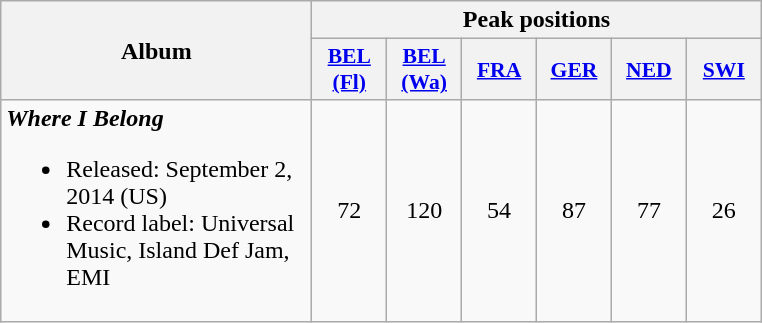<table class="wikitable">
<tr>
<th rowspan="2" style="text-align:center; width:200px;">Album</th>
<th colspan="6" style="text-align:center; width:20px;">Peak positions</th>
</tr>
<tr>
<th scope="col" style="width:3em;font-size:90%;"><a href='#'>BEL <br> (Fl)</a><br></th>
<th scope="col" style="width:3em;font-size:90%;"><a href='#'>BEL<br> (Wa)</a><br></th>
<th scope="col" style="width:3em;font-size:90%;"><a href='#'>FRA</a><br></th>
<th scope="col" style="width:3em;font-size:90%;"><a href='#'>GER</a><br></th>
<th scope="col" style="width:3em;font-size:90%;"><a href='#'>NED</a><br></th>
<th scope="col" style="width:3em;font-size:90%;"><a href='#'>SWI</a><br></th>
</tr>
<tr>
<td><strong><em>Where I Belong</em></strong><br><ul><li>Released: September 2, 2014 (US)</li><li>Record label: Universal Music, Island Def Jam, EMI</li></ul></td>
<td style="text-align:center;">72</td>
<td style="text-align:center;">120</td>
<td style="text-align:center;">54</td>
<td style="text-align:center;">87</td>
<td style="text-align:center;">77</td>
<td style="text-align:center;">26</td>
</tr>
</table>
